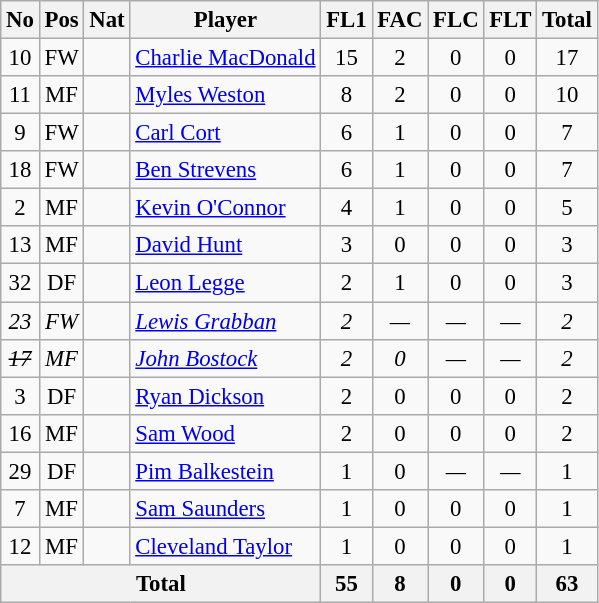<table class="wikitable" style="text-align:center; border:1px #aaa solid; font-size:95%;">
<tr>
<th>No</th>
<th>Pos</th>
<th>Nat</th>
<th>Player</th>
<th>FL1</th>
<th>FAC</th>
<th>FLC</th>
<th>FLT</th>
<th>Total</th>
</tr>
<tr>
<td>10</td>
<td>FW</td>
<td></td>
<td style="text-align:left;"><a href='#'>Charlie MacDonald</a></td>
<td>15</td>
<td>2</td>
<td>0</td>
<td>0</td>
<td>17</td>
</tr>
<tr>
<td>11</td>
<td>MF</td>
<td></td>
<td style="text-align:left;"><a href='#'>Myles Weston</a></td>
<td>8</td>
<td>2</td>
<td>0</td>
<td>0</td>
<td>10</td>
</tr>
<tr>
<td>9</td>
<td>FW</td>
<td></td>
<td style="text-align:left;"><a href='#'>Carl Cort</a></td>
<td>6</td>
<td>1</td>
<td>0</td>
<td>0</td>
<td>7</td>
</tr>
<tr>
<td>18</td>
<td>FW</td>
<td></td>
<td style="text-align:left;"><a href='#'>Ben Strevens</a></td>
<td>6</td>
<td>1</td>
<td>0</td>
<td>0</td>
<td>7</td>
</tr>
<tr>
<td>2</td>
<td>MF</td>
<td></td>
<td style="text-align:left;"><a href='#'>Kevin O'Connor</a></td>
<td>4</td>
<td>1</td>
<td>0</td>
<td>0</td>
<td>5</td>
</tr>
<tr>
<td>13</td>
<td>MF</td>
<td></td>
<td style="text-align:left;"><a href='#'>David Hunt</a></td>
<td>3</td>
<td>0</td>
<td>0</td>
<td>0</td>
<td>3</td>
</tr>
<tr>
<td>32</td>
<td>DF</td>
<td></td>
<td style="text-align:left;"><a href='#'>Leon Legge</a></td>
<td>2</td>
<td>1</td>
<td>0</td>
<td>0</td>
<td>3</td>
</tr>
<tr>
<td><em>23</em></td>
<td><em>FW</em></td>
<td><em></em></td>
<td style="text-align:left;"><em><a href='#'>Lewis Grabban</a></em></td>
<td><em>2</em></td>
<td><em>—</em></td>
<td><em>—</em></td>
<td><em>—</em></td>
<td><em>2</em></td>
</tr>
<tr>
<td><em><s>17</s></em></td>
<td><em>MF</em></td>
<td><em></em></td>
<td style="text-align:left;"><em><a href='#'>John Bostock</a></em></td>
<td><em>2</em></td>
<td><em>0</em></td>
<td><em>—</em></td>
<td><em>—</em></td>
<td><em>2</em></td>
</tr>
<tr>
<td>3</td>
<td>DF</td>
<td></td>
<td style="text-align:left;"><a href='#'>Ryan Dickson</a></td>
<td>2</td>
<td>0</td>
<td>0</td>
<td>0</td>
<td>2</td>
</tr>
<tr>
<td>16</td>
<td>MF</td>
<td></td>
<td style="text-align:left;"><a href='#'>Sam Wood</a></td>
<td>2</td>
<td>0</td>
<td>0</td>
<td>0</td>
<td>2</td>
</tr>
<tr>
<td>29</td>
<td>DF</td>
<td></td>
<td style="text-align:left;"><a href='#'>Pim Balkestein</a></td>
<td>1</td>
<td>0</td>
<td><em>—</em></td>
<td><em>—</em></td>
<td>1</td>
</tr>
<tr>
<td>7</td>
<td>MF</td>
<td></td>
<td style="text-align:left;"><a href='#'>Sam Saunders</a></td>
<td>1</td>
<td>0</td>
<td>0</td>
<td>0</td>
<td>1</td>
</tr>
<tr>
<td>12</td>
<td>MF</td>
<td></td>
<td style="text-align:left;"><a href='#'>Cleveland Taylor</a></td>
<td>1</td>
<td>0</td>
<td>0</td>
<td>0</td>
<td>1</td>
</tr>
<tr>
<th colspan="4">Total</th>
<th>55</th>
<th>8</th>
<th>0</th>
<th>0</th>
<th>63</th>
</tr>
</table>
